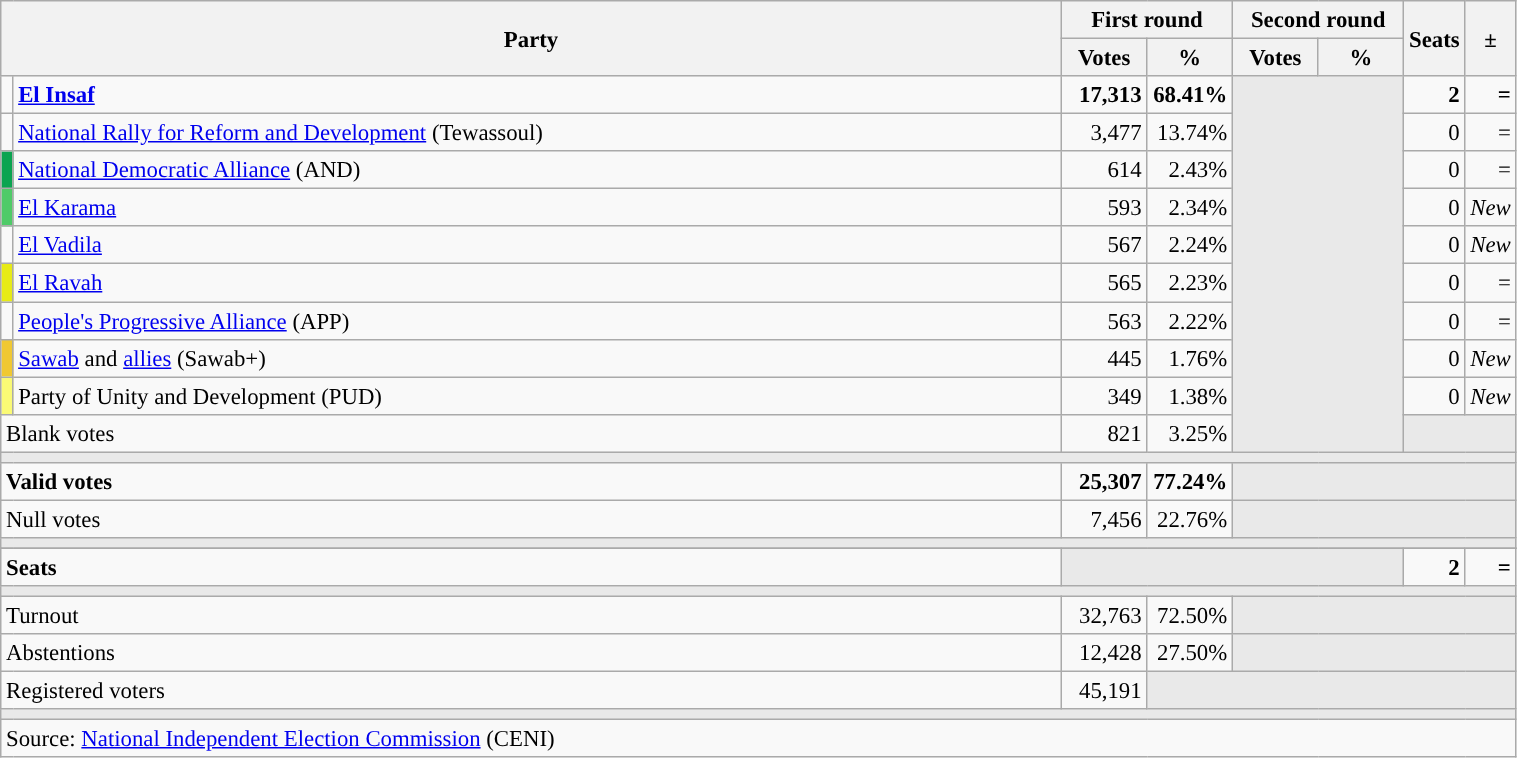<table class="wikitable" style="text-align:right;font-size:95%;">
<tr>
<th rowspan="2" colspan="2" width="700">Party</th>
<th colspan="2">First round</th>
<th colspan="2">Second round</th>
<th rowspan="2" width="25">Seats</th>
<th rowspan="2" width="20">±</th>
</tr>
<tr>
<th width="50">Votes</th>
<th width="50">%</th>
<th width="50">Votes</th>
<th width="50">%</th>
</tr>
<tr>
<td width="1" style="color:inherit;background:"></td>
<td style="text-align:left;"><strong><a href='#'>El Insaf</a></strong></td>
<td><strong>17,313</strong></td>
<td><strong>68.41%</strong></td>
<td colspan="2" rowspan="10" style="background:#E9E9E9;"></td>
<td><strong>2</strong></td>
<td><strong>=</strong></td>
</tr>
<tr>
<td width="1" style="color:inherit;background:"></td>
<td style="text-align:left;"><a href='#'>National Rally for Reform and Development</a> (Tewassoul)</td>
<td>3,477</td>
<td>13.74%</td>
<td>0</td>
<td>=</td>
</tr>
<tr>
<td width="1" style="color:inherit;background:#0AA450;"></td>
<td style="text-align:left;"><a href='#'>National Democratic Alliance</a> (AND)</td>
<td>614</td>
<td>2.43%</td>
<td>0</td>
<td>=</td>
</tr>
<tr>
<td width="1" style="color:inherit;background:#4FCB68;"></td>
<td style="text-align:left;"><a href='#'>El Karama</a></td>
<td>593</td>
<td>2.34%</td>
<td>0</td>
<td><em>New</em></td>
</tr>
<tr>
<td width="1" style="color:inherit;background:"></td>
<td style="text-align:left;"><a href='#'>El Vadila</a></td>
<td>567</td>
<td>2.24%</td>
<td>0</td>
<td><em>New</em></td>
</tr>
<tr>
<td width="1" style="color:inherit;background:#E7EB16;"></td>
<td style="text-align:left;"><a href='#'>El Ravah</a></td>
<td>565</td>
<td>2.23%</td>
<td>0</td>
<td>=</td>
</tr>
<tr>
<td width="1" style="color:inherit;background:"></td>
<td style="text-align:left;"><a href='#'>People's Progressive Alliance</a> (APP)</td>
<td>563</td>
<td>2.22%</td>
<td>0</td>
<td>=</td>
</tr>
<tr>
<td width="1" style="color:inherit;background:#F0C832;"></td>
<td style="text-align:left;"><a href='#'>Sawab</a> and <a href='#'>allies</a> (Sawab+)</td>
<td>445</td>
<td>1.76%</td>
<td>0</td>
<td><em>New</em></td>
</tr>
<tr>
<td width="1" style="color:inherit;background:#FAFA75;"></td>
<td style="text-align:left;">Party of Unity and Development (PUD)</td>
<td>349</td>
<td>1.38%</td>
<td>0</td>
<td><em>New</em></td>
</tr>
<tr>
<td colspan="2" style="text-align:left;">Blank votes</td>
<td>821</td>
<td>3.25%</td>
<td colspan="4" style="background:#E9E9E9;"></td>
</tr>
<tr>
<td colspan="8" style="background:#E9E9E9;"></td>
</tr>
<tr style="font-weight:bold;">
<td colspan="2" style="text-align:left;">Valid votes</td>
<td>25,307</td>
<td>77.24%</td>
<td colspan="4" style="background:#E9E9E9;"></td>
</tr>
<tr>
<td colspan="2" style="text-align:left;">Null votes</td>
<td>7,456</td>
<td>22.76%</td>
<td colspan="4" style="background:#E9E9E9;"></td>
</tr>
<tr>
<td colspan="8" style="background:#E9E9E9;"></td>
</tr>
<tr>
</tr>
<tr style="font-weight:bold;">
<td colspan="2" style="text-align:left;">Seats</td>
<td colspan="4" style="background:#E9E9E9;"></td>
<td>2</td>
<td>=</td>
</tr>
<tr>
<td colspan="8" style="background:#E9E9E9;"></td>
</tr>
<tr>
<td colspan="2" style="text-align:left;">Turnout</td>
<td>32,763</td>
<td>72.50%</td>
<td colspan="4" style="background:#E9E9E9;"></td>
</tr>
<tr>
<td colspan="2" style="text-align:left;">Abstentions</td>
<td>12,428</td>
<td>27.50%</td>
<td colspan="4" style="background:#E9E9E9;"></td>
</tr>
<tr>
<td colspan="2" style="text-align:left;">Registered voters</td>
<td>45,191</td>
<td colspan="5" style="background:#E9E9E9;"></td>
</tr>
<tr>
<td colspan="8" style="background:#E9E9E9;"></td>
</tr>
<tr>
<td colspan="8" style="text-align:left;">Source: <a href='#'>National Independent Election Commission</a> (CENI)</td>
</tr>
</table>
